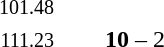<table style="text-align:center">
<tr>
<th width=223></th>
<th width=100></th>
<th width=223></th>
</tr>
<tr>
<td align=right><small>101.48</small> </td>
<td></td>
<td align=left></td>
</tr>
<tr>
<td align=right><small>111.23</small> </td>
<td><strong>10</strong> – 2</td>
<td align=left></td>
</tr>
</table>
